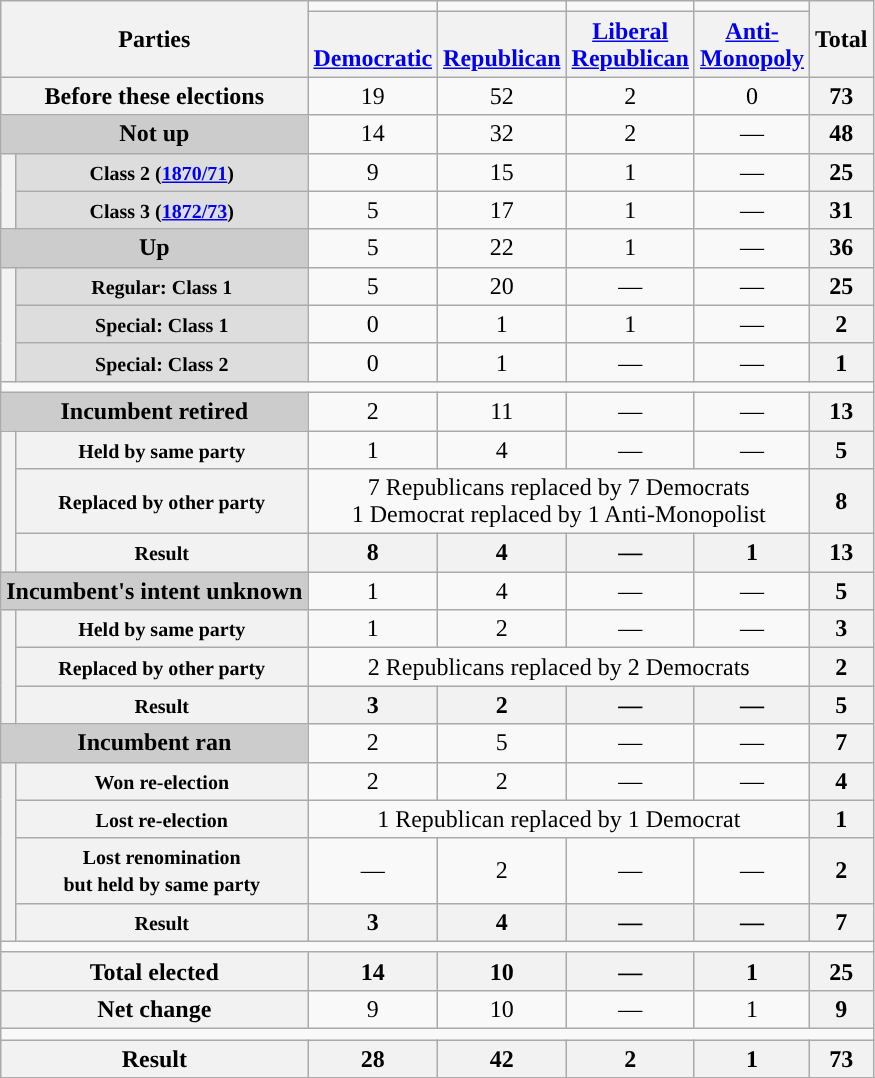<table class=wikitable style=text-align:center>
<tr>
<th colspan=2 rowspan=2>Parties</th>
<td style="background-color:"></td>
<td style="background-color:"></td>
<td style="background-color:"></td>
<td style="background-color:"></td>
<th rowspan=2>Total</th>
</tr>
<tr valign=bottom>
<th><a href='#'>Democratic</a></th>
<th><a href='#'>Republican</a></th>
<th><a href='#'>Liberal<br>Republican</a></th>
<th><a href='#'>Anti-<br>Monopoly</a></th>
</tr>
<tr>
<th colspan=2>Before these elections</th>
<td>19</td>
<td>52</td>
<td>2</td>
<td>0</td>
<th>73</th>
</tr>
<tr>
<th colspan=2 style="background:#ccc">Not up</th>
<td>14</td>
<td>32</td>
<td>2</td>
<td>—</td>
<th>48</th>
</tr>
<tr>
<th rowspan=2></th>
<th style="background:#ddd"><small>Class 2 (<a href='#'>1870/71</a>)</small></th>
<td>9</td>
<td>15</td>
<td>1</td>
<td>—</td>
<th>25</th>
</tr>
<tr>
<th style="background:#ddd"><small>Class 3 (<a href='#'>1872/73</a>)</small></th>
<td>5</td>
<td>17</td>
<td>1</td>
<td>—</td>
<th>31</th>
</tr>
<tr>
<th colspan=2 style="background:#ccc">Up</th>
<td>5</td>
<td>22</td>
<td>1</td>
<td>—</td>
<th>36</th>
</tr>
<tr>
<th rowspan=3></th>
<th style="background:#ddd"><small>Regular: Class 1</small></th>
<td>5</td>
<td>20</td>
<td>—</td>
<td>—</td>
<th>25</th>
</tr>
<tr>
<th style="background:#ddd"><small>Special: Class 1</small></th>
<td>0</td>
<td>1</td>
<td>1</td>
<td>—</td>
<th>2</th>
</tr>
<tr>
<th style="background:#ddd"><small>Special: Class 2</small></th>
<td>0</td>
<td>1</td>
<td>—</td>
<td>—</td>
<th>1</th>
</tr>
<tr>
<td colspan=99></td>
</tr>
<tr>
<th colspan=2 style="background:#ccc">Incumbent retired</th>
<td>2</td>
<td>11</td>
<td>—</td>
<td>—</td>
<th>13</th>
</tr>
<tr>
<th rowspan=3></th>
<th><small>Held by same party</small></th>
<td>1</td>
<td>4</td>
<td>—</td>
<td>—</td>
<th>5</th>
</tr>
<tr>
<th><small>Replaced by other party</small></th>
<td colspan=4>7 Republicans replaced by 7 Democrats<br>1 Democrat replaced by 1 Anti-Monopolist</td>
<th>8</th>
</tr>
<tr>
<th><small>Result</small></th>
<th>8</th>
<th>4</th>
<th>—</th>
<th>1</th>
<th>13</th>
</tr>
<tr>
<th colspan=2 style="background:#ccc">Incumbent's intent unknown</th>
<td>1</td>
<td>4</td>
<td>—</td>
<td>—</td>
<th>5</th>
</tr>
<tr>
<th rowspan=3></th>
<th><small>Held by same party</small></th>
<td>1</td>
<td>2</td>
<td>—</td>
<td>—</td>
<th>3</th>
</tr>
<tr>
<th><small>Replaced by other party</small></th>
<td colspan=4>2 Republicans replaced by 2 Democrats</td>
<th>2</th>
</tr>
<tr>
<th><small>Result</small></th>
<th>3</th>
<th>2</th>
<th>—</th>
<th>—</th>
<th>5</th>
</tr>
<tr>
<th colspan=2 style="background:#ccc">Incumbent ran</th>
<td>2</td>
<td>5</td>
<td>—</td>
<td>—</td>
<th>7</th>
</tr>
<tr>
<th rowspan=4></th>
<th><small>Won re-election</small></th>
<td>2</td>
<td>2</td>
<td>—</td>
<td>—</td>
<th>4</th>
</tr>
<tr>
<th><small>Lost re-election</small></th>
<td colspan=4>1 Republican replaced by 1 Democrat</td>
<th>1</th>
</tr>
<tr>
<th><small>Lost renomination<br>but held by same party</small></th>
<td>—</td>
<td>2</td>
<td>—</td>
<td>—</td>
<th>2</th>
</tr>
<tr>
<th><small>Result</small></th>
<th>3</th>
<th>4</th>
<th>—</th>
<th>—</th>
<th>7</th>
</tr>
<tr>
<td colspan=99></td>
</tr>
<tr>
<th colspan=2>Total elected</th>
<th>14</th>
<th>10</th>
<th>—</th>
<th>1</th>
<th>25</th>
</tr>
<tr>
<th colspan=2>Net change</th>
<td>9</td>
<td>10</td>
<td>—</td>
<td>1</td>
<th>9</th>
</tr>
<tr>
<td colspan=99></td>
</tr>
<tr>
<th colspan=2><strong>Result</strong></th>
<th>28</th>
<th>42</th>
<th>2</th>
<th>1</th>
<th>73</th>
</tr>
</table>
